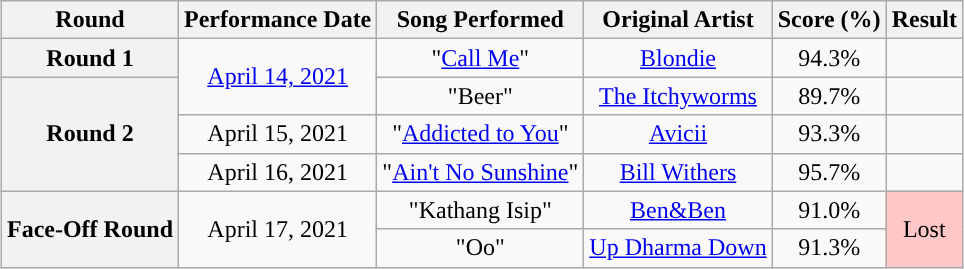<table class="wikitable sortable" style="margin:1em auto; text-align:center;">
<tr>
<th>Round</th>
<th>Performance Date</th>
<th>Song Performed</th>
<th>Original Artist</th>
<th>Score (%)</th>
<th>Result</th>
</tr>
<tr>
<th>Round 1</th>
<td rowspan="2"><a href='#'>April 14, 2021</a></td>
<td>"<a href='#'>Call Me</a>"</td>
<td><a href='#'>Blondie</a></td>
<td>94.3%</td>
<td></td>
</tr>
<tr>
<th rowspan="3">Round 2</th>
<td>"Beer"</td>
<td><a href='#'>The Itchyworms</a></td>
<td>89.7%</td>
<td></td>
</tr>
<tr>
<td>April 15, 2021</td>
<td>"<a href='#'>Addicted to You</a>"</td>
<td><a href='#'>Avicii</a></td>
<td>93.3%</td>
<td></td>
</tr>
<tr>
<td>April 16, 2021</td>
<td>"<a href='#'>Ain't No Sunshine</a>"</td>
<td><a href='#'>Bill Withers</a></td>
<td>95.7%</td>
<td></td>
</tr>
<tr>
<th rowspan="2">Face-Off Round</th>
<td rowspan="2">April 17, 2021</td>
<td>"Kathang Isip"</td>
<td><a href='#'>Ben&Ben</a></td>
<td>91.0%</td>
<td rowspan="2" style="background:#FFC7C7;">Lost</td>
</tr>
<tr>
<td>"Oo"</td>
<td><a href='#'>Up Dharma Down</a></td>
<td>91.3%</td>
</tr>
</table>
